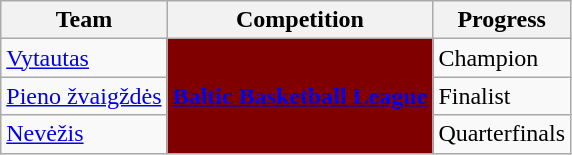<table class="wikitable sortable">
<tr>
<th>Team</th>
<th>Competition</th>
<th>Progress</th>
</tr>
<tr>
<td><a href='#'>Vytautas</a></td>
<td rowspan="3" style="background-color:maroon;color:white;text-align:center"><strong><a href='#'><span>Baltic Basketball League</span></a></strong></td>
<td>Champion</td>
</tr>
<tr>
<td><a href='#'>Pieno žvaigždės</a></td>
<td>Finalist</td>
</tr>
<tr>
<td><a href='#'>Nevėžis</a></td>
<td>Quarterfinals</td>
</tr>
</table>
